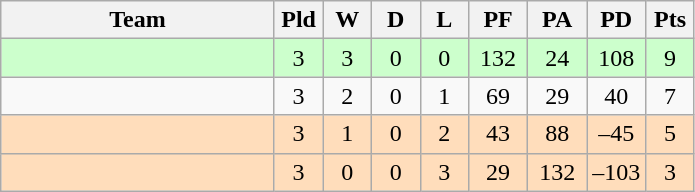<table class="wikitable" style="text-align:center;">
<tr>
<th width=175>Team</th>
<th width=25 abbr="Played">Pld</th>
<th width=25 abbr="Won">W</th>
<th width=25 abbr="Drawn">D</th>
<th width=25 abbr="Lost">L</th>
<th width=32 abbr="Points for">PF</th>
<th width=32 abbr="Points against">PA</th>
<th width=32 abbr="Points difference">PD</th>
<th width=25 abbr="Points">Pts</th>
</tr>
<tr bgcolor="#ccffcc">
<td align=left></td>
<td>3</td>
<td>3</td>
<td>0</td>
<td>0</td>
<td>132</td>
<td>24</td>
<td>108</td>
<td>9</td>
</tr>
<tr>
<td align=left></td>
<td>3</td>
<td>2</td>
<td>0</td>
<td>1</td>
<td>69</td>
<td>29</td>
<td>40</td>
<td>7</td>
</tr>
<tr bgcolor="#ffddbb">
<td align=left></td>
<td>3</td>
<td>1</td>
<td>0</td>
<td>2</td>
<td>43</td>
<td>88</td>
<td>–45</td>
<td>5</td>
</tr>
<tr bgcolor="#ffddbb">
<td align=left></td>
<td>3</td>
<td>0</td>
<td>0</td>
<td>3</td>
<td>29</td>
<td>132</td>
<td>–103</td>
<td>3</td>
</tr>
</table>
